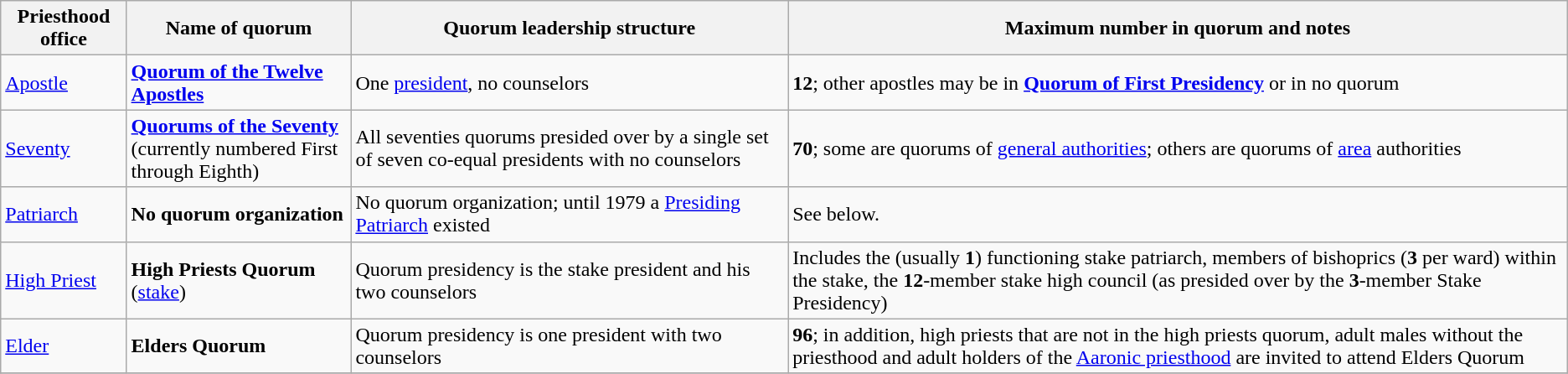<table class=wikitable>
<tr>
<th>Priesthood office</th>
<th>Name of quorum</th>
<th>Quorum leadership structure</th>
<th>Maximum number in quorum and notes</th>
</tr>
<tr>
<td><a href='#'>Apostle</a></td>
<td><strong><a href='#'>Quorum of the Twelve Apostles</a></strong></td>
<td>One <a href='#'>president</a>, no counselors</td>
<td><strong>12</strong>; other apostles may be in <strong><a href='#'>Quorum of First Presidency</a></strong> or in no quorum</td>
</tr>
<tr>
<td><a href='#'>Seventy</a></td>
<td><strong><a href='#'>Quorums of the Seventy</a></strong><br>(currently numbered First through Eighth)</td>
<td>All seventies quorums presided over by a single set of seven co-equal presidents with no counselors</td>
<td><strong>70</strong>; some are quorums of <a href='#'>general authorities</a>; others are quorums of <a href='#'>area</a> authorities</td>
</tr>
<tr>
<td><a href='#'>Patriarch</a></td>
<td><strong>No quorum organization</strong></td>
<td>No quorum organization; until 1979 a <a href='#'>Presiding Patriarch</a> existed</td>
<td>See below.</td>
</tr>
<tr>
<td><a href='#'>High Priest</a></td>
<td><strong>High Priests Quorum</strong> (<a href='#'>stake</a>)</td>
<td>Quorum presidency is the stake president and his two counselors</td>
<td>Includes the (usually <strong>1</strong>) functioning stake patriarch, members of bishoprics (<strong>3</strong> per ward) within the stake, the <strong>12</strong>-member stake high council (as presided over by the <strong>3</strong>-member Stake Presidency)</td>
</tr>
<tr>
<td><a href='#'>Elder</a></td>
<td><strong>Elders Quorum</strong></td>
<td>Quorum presidency is one president with two counselors</td>
<td><strong>96</strong>; in addition, high priests that are not in the high priests quorum, adult males without the priesthood and adult holders of the <a href='#'>Aaronic priesthood</a> are invited to attend Elders Quorum</td>
</tr>
<tr>
</tr>
</table>
